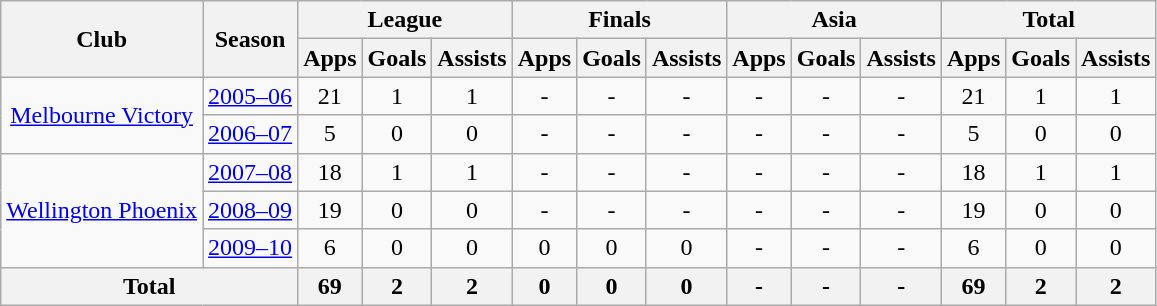<table class="wikitable" style="text-align: center;">
<tr>
<th rowspan="2">Club</th>
<th rowspan="2">Season</th>
<th colspan="3">League</th>
<th colspan="3">Finals</th>
<th colspan="3">Asia</th>
<th colspan="3">Total</th>
</tr>
<tr>
<th>Apps</th>
<th>Goals</th>
<th>Assists</th>
<th>Apps</th>
<th>Goals</th>
<th>Assists</th>
<th>Apps</th>
<th>Goals</th>
<th>Assists</th>
<th>Apps</th>
<th>Goals</th>
<th>Assists</th>
</tr>
<tr>
<td rowspan="2" valign="center"><a href='#'>Melbourne Victory</a></td>
<td><a href='#'>2005–06</a></td>
<td>21</td>
<td>1</td>
<td>1</td>
<td>-</td>
<td>-</td>
<td>-</td>
<td>-</td>
<td>-</td>
<td>-</td>
<td>21</td>
<td>1</td>
<td>1</td>
</tr>
<tr>
<td><a href='#'>2006–07</a></td>
<td>5</td>
<td>0</td>
<td>0</td>
<td>-</td>
<td>-</td>
<td>-</td>
<td>-</td>
<td>-</td>
<td>-</td>
<td>5</td>
<td>0</td>
<td>0</td>
</tr>
<tr>
<td rowspan="3" valign="center"><a href='#'>Wellington Phoenix</a></td>
<td><a href='#'>2007–08</a></td>
<td>18</td>
<td>1</td>
<td>1</td>
<td>-</td>
<td>-</td>
<td>-</td>
<td>-</td>
<td>-</td>
<td>-</td>
<td>18</td>
<td>1</td>
<td>1</td>
</tr>
<tr>
<td><a href='#'>2008–09</a></td>
<td>19</td>
<td>0</td>
<td>0</td>
<td>-</td>
<td>-</td>
<td>-</td>
<td>-</td>
<td>-</td>
<td>-</td>
<td>19</td>
<td>0</td>
<td>0</td>
</tr>
<tr>
<td><a href='#'>2009–10</a></td>
<td>6</td>
<td>0</td>
<td>0</td>
<td>0</td>
<td>0</td>
<td>0</td>
<td>-</td>
<td>-</td>
<td>-</td>
<td>6</td>
<td>0</td>
<td>0</td>
</tr>
<tr>
<th colspan="2">Total</th>
<th>69</th>
<th>2</th>
<th>2</th>
<th>0</th>
<th>0</th>
<th>0</th>
<th>-</th>
<th>-</th>
<th>-</th>
<th>69</th>
<th>2</th>
<th>2</th>
</tr>
</table>
